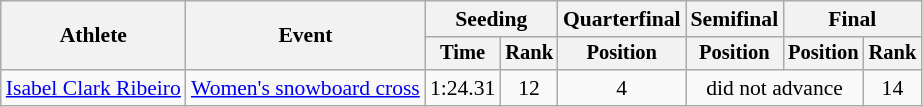<table class="wikitable" style="font-size:90%">
<tr>
<th rowspan="2">Athlete</th>
<th rowspan="2">Event</th>
<th colspan="2">Seeding</th>
<th>Quarterfinal</th>
<th>Semifinal</th>
<th colspan=2>Final</th>
</tr>
<tr style="font-size:95%">
<th>Time</th>
<th>Rank</th>
<th>Position</th>
<th>Position</th>
<th>Position</th>
<th>Rank</th>
</tr>
<tr align=center>
<td align=left><a href='#'>Isabel Clark Ribeiro</a></td>
<td align=left><a href='#'>Women's snowboard cross</a></td>
<td>1:24.31</td>
<td>12</td>
<td>4</td>
<td colspan=2>did not advance</td>
<td>14</td>
</tr>
</table>
